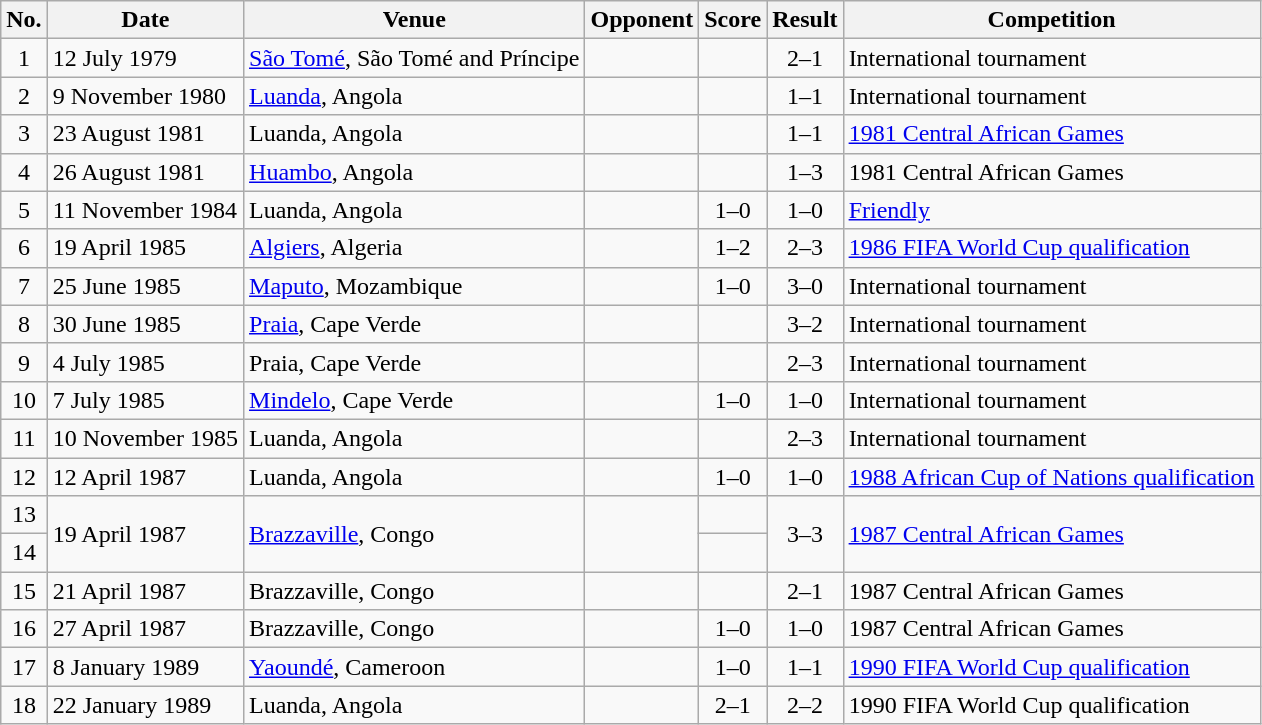<table class="wikitable sortable">
<tr>
<th scope="col">No.</th>
<th scope="col">Date</th>
<th scope="col">Venue</th>
<th scope="col">Opponent</th>
<th scope="col">Score</th>
<th scope="col">Result</th>
<th scope="col">Competition</th>
</tr>
<tr>
<td align="center">1</td>
<td>12 July 1979</td>
<td><a href='#'>São Tomé</a>, São Tomé and Príncipe</td>
<td></td>
<td align="center"></td>
<td align="center">2–1</td>
<td>International tournament</td>
</tr>
<tr>
<td align="center">2</td>
<td>9 November 1980</td>
<td><a href='#'>Luanda</a>, Angola</td>
<td></td>
<td align="center"></td>
<td align="center">1–1</td>
<td>International tournament</td>
</tr>
<tr>
<td align="center">3</td>
<td>23 August 1981</td>
<td>Luanda, Angola</td>
<td></td>
<td align="center"></td>
<td align="center">1–1</td>
<td><a href='#'>1981 Central African Games</a></td>
</tr>
<tr>
<td align="center">4</td>
<td>26 August 1981</td>
<td><a href='#'>Huambo</a>, Angola</td>
<td></td>
<td align="center"></td>
<td align="center">1–3</td>
<td>1981 Central African Games</td>
</tr>
<tr>
<td align="center">5</td>
<td>11 November 1984</td>
<td>Luanda, Angola</td>
<td></td>
<td align="center">1–0</td>
<td align="center">1–0</td>
<td><a href='#'>Friendly</a></td>
</tr>
<tr>
<td align="center">6</td>
<td>19 April 1985</td>
<td><a href='#'>Algiers</a>, Algeria</td>
<td></td>
<td align="center">1–2</td>
<td align="center">2–3</td>
<td><a href='#'>1986 FIFA World Cup qualification</a></td>
</tr>
<tr>
<td align="center">7</td>
<td>25 June 1985</td>
<td><a href='#'>Maputo</a>, Mozambique</td>
<td></td>
<td align="center">1–0</td>
<td align="center">3–0</td>
<td>International tournament</td>
</tr>
<tr>
<td align="center">8</td>
<td>30 June 1985</td>
<td><a href='#'>Praia</a>, Cape Verde</td>
<td></td>
<td align="center"></td>
<td align="center">3–2</td>
<td>International tournament</td>
</tr>
<tr>
<td align="center">9</td>
<td>4 July 1985</td>
<td>Praia, Cape Verde</td>
<td></td>
<td align="center"></td>
<td align="center">2–3</td>
<td>International tournament</td>
</tr>
<tr>
<td align="center">10</td>
<td>7 July 1985</td>
<td><a href='#'>Mindelo</a>, Cape Verde</td>
<td></td>
<td align="center">1–0</td>
<td align="center">1–0</td>
<td>International tournament</td>
</tr>
<tr>
<td align="center">11</td>
<td>10 November 1985</td>
<td>Luanda, Angola</td>
<td></td>
<td align="center"></td>
<td align="center">2–3</td>
<td>International tournament</td>
</tr>
<tr>
<td align="center">12</td>
<td>12 April 1987</td>
<td>Luanda, Angola</td>
<td></td>
<td align="center">1–0</td>
<td align="center">1–0</td>
<td><a href='#'>1988 African Cup of Nations qualification</a></td>
</tr>
<tr>
<td align="center">13</td>
<td rowspan="2">19 April 1987</td>
<td rowspan="2"><a href='#'>Brazzaville</a>, Congo</td>
<td rowspan="2"></td>
<td align="center"></td>
<td rowspan="2" style="text-align:center">3–3</td>
<td rowspan="2"><a href='#'>1987 Central African Games</a></td>
</tr>
<tr>
<td align="center">14</td>
<td align="center"></td>
</tr>
<tr>
<td align="center">15</td>
<td>21 April 1987</td>
<td>Brazzaville, Congo</td>
<td></td>
<td align="center"></td>
<td align="center">2–1</td>
<td>1987 Central African Games</td>
</tr>
<tr>
<td align="center">16</td>
<td>27 April 1987</td>
<td>Brazzaville, Congo</td>
<td></td>
<td align="center">1–0</td>
<td align="center">1–0</td>
<td>1987 Central African Games</td>
</tr>
<tr>
<td align="center">17</td>
<td>8 January 1989</td>
<td><a href='#'>Yaoundé</a>, Cameroon</td>
<td></td>
<td align="center">1–0</td>
<td align="center">1–1</td>
<td><a href='#'>1990 FIFA World Cup qualification</a></td>
</tr>
<tr>
<td align="center">18</td>
<td>22 January 1989</td>
<td>Luanda, Angola</td>
<td></td>
<td align="center">2–1</td>
<td align="center">2–2</td>
<td>1990 FIFA World Cup qualification</td>
</tr>
</table>
